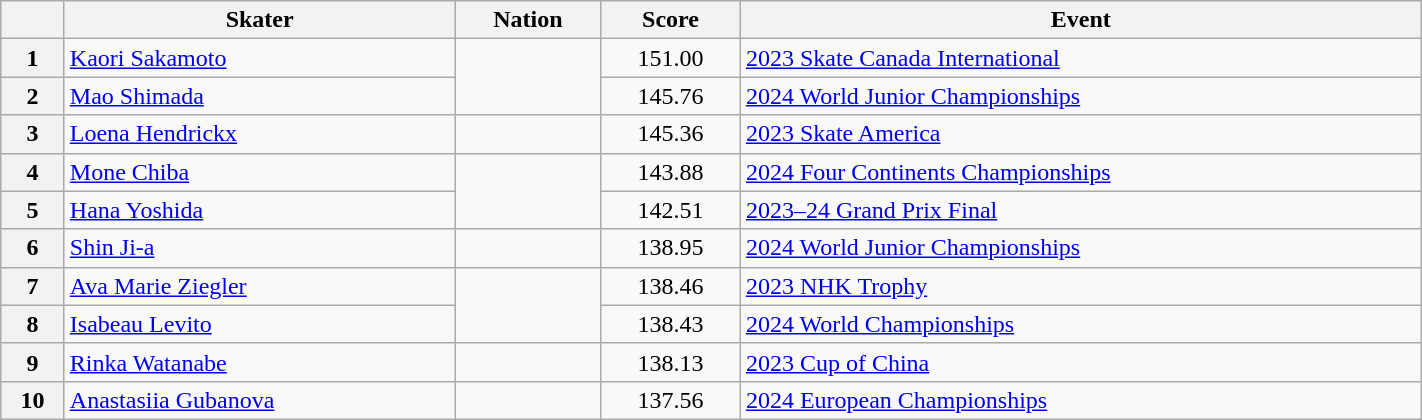<table class="wikitable unsortable" style="text-align:left; width:75%">
<tr>
<th scope="col"></th>
<th scope="col">Skater</th>
<th scope="col">Nation</th>
<th scope="col">Score</th>
<th scope="col">Event</th>
</tr>
<tr>
<th scope="row">1</th>
<td><a href='#'>Kaori Sakamoto</a></td>
<td rowspan="2"></td>
<td style="text-align:center;">151.00</td>
<td><a href='#'>2023 Skate Canada International</a></td>
</tr>
<tr>
<th scope="row">2</th>
<td><a href='#'>Mao Shimada</a></td>
<td style="text-align:center;">145.76</td>
<td><a href='#'>2024 World Junior Championships</a></td>
</tr>
<tr>
<th scope="row">3</th>
<td><a href='#'>Loena Hendrickx</a></td>
<td></td>
<td style="text-align:center;">145.36</td>
<td><a href='#'>2023 Skate America</a></td>
</tr>
<tr>
<th scope="row">4</th>
<td><a href='#'>Mone Chiba</a></td>
<td rowspan="2"></td>
<td style="text-align:center;">143.88</td>
<td><a href='#'>2024 Four Continents Championships</a></td>
</tr>
<tr>
<th scope="row">5</th>
<td><a href='#'>Hana Yoshida</a></td>
<td style="text-align:center;">142.51</td>
<td><a href='#'>2023–24 Grand Prix Final</a></td>
</tr>
<tr>
<th scope="row">6</th>
<td><a href='#'>Shin Ji-a</a></td>
<td></td>
<td style="text-align:center;">138.95</td>
<td><a href='#'>2024 World Junior Championships</a></td>
</tr>
<tr>
<th scope="row">7</th>
<td><a href='#'>Ava Marie Ziegler</a></td>
<td rowspan="2"></td>
<td style="text-align:center;">138.46</td>
<td><a href='#'>2023 NHK Trophy</a></td>
</tr>
<tr>
<th scope="row">8</th>
<td><a href='#'>Isabeau Levito</a></td>
<td style="text-align:center;">138.43</td>
<td><a href='#'>2024 World Championships</a></td>
</tr>
<tr>
<th scope="row">9</th>
<td><a href='#'>Rinka Watanabe</a></td>
<td></td>
<td style="text-align:center;">138.13</td>
<td><a href='#'>2023 Cup of China</a></td>
</tr>
<tr>
<th scope="row">10</th>
<td><a href='#'>Anastasiia Gubanova</a></td>
<td></td>
<td style="text-align:center;">137.56</td>
<td><a href='#'>2024 European Championships</a></td>
</tr>
</table>
